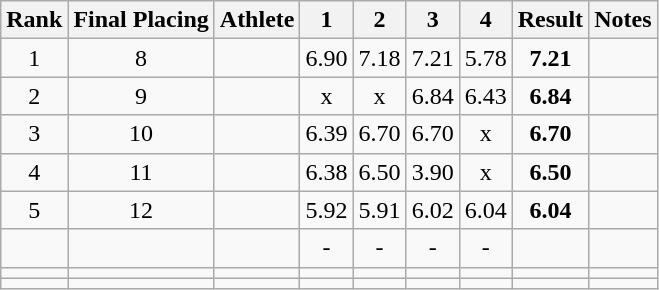<table class="wikitable sortable" style="text-align:center">
<tr>
<th>Rank</th>
<th>Final Placing</th>
<th>Athlete</th>
<th>1</th>
<th>2</th>
<th>3</th>
<th>4</th>
<th>Result</th>
<th>Notes</th>
</tr>
<tr>
<td>1</td>
<td>8</td>
<td align=left></td>
<td>6.90</td>
<td>7.18</td>
<td>7.21</td>
<td>5.78</td>
<td><strong>7.21</strong></td>
<td></td>
</tr>
<tr>
<td>2</td>
<td>9</td>
<td align=left></td>
<td>x</td>
<td>x</td>
<td>6.84</td>
<td>6.43</td>
<td><strong>6.84</strong></td>
<td></td>
</tr>
<tr>
<td>3</td>
<td>10</td>
<td align=left></td>
<td>6.39</td>
<td>6.70</td>
<td>6.70</td>
<td>x</td>
<td><strong>6.70</strong></td>
<td></td>
</tr>
<tr>
<td>4</td>
<td>11</td>
<td align=left></td>
<td>6.38</td>
<td>6.50</td>
<td>3.90</td>
<td>x</td>
<td><strong>6.50</strong></td>
<td></td>
</tr>
<tr>
<td>5</td>
<td>12</td>
<td align=left></td>
<td>5.92</td>
<td>5.91</td>
<td>6.02</td>
<td>6.04</td>
<td><strong>6.04</strong></td>
<td></td>
</tr>
<tr>
<td></td>
<td></td>
<td align=left></td>
<td>-</td>
<td>-</td>
<td>-</td>
<td>-</td>
<td></td>
<td></td>
</tr>
<tr>
<td></td>
<td></td>
<td align=left></td>
<td></td>
<td></td>
<td></td>
<td></td>
<td></td>
<td></td>
</tr>
<tr>
<td></td>
<td></td>
<td align=left></td>
<td></td>
<td></td>
<td></td>
<td></td>
<td></td>
<td></td>
</tr>
</table>
